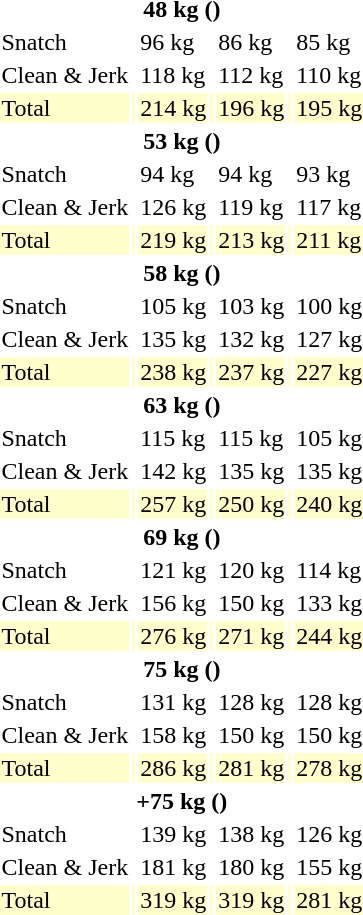<table>
<tr>
<th colspan=7>48 kg ()</th>
</tr>
<tr>
<td>Snatch</td>
<td></td>
<td>96 kg</td>
<td></td>
<td>86 kg</td>
<td></td>
<td>85 kg</td>
</tr>
<tr>
<td>Clean & Jerk</td>
<td></td>
<td>118 kg</td>
<td></td>
<td>112 kg</td>
<td></td>
<td>110 kg</td>
</tr>
<tr bgcolor=ffffcc>
<td>Total</td>
<td></td>
<td>214 kg</td>
<td></td>
<td>196 kg</td>
<td></td>
<td>195 kg</td>
</tr>
<tr>
<th colspan=7>53 kg ()</th>
</tr>
<tr>
<td>Snatch</td>
<td></td>
<td>94 kg</td>
<td></td>
<td>94 kg</td>
<td></td>
<td>93 kg</td>
</tr>
<tr>
<td>Clean & Jerk</td>
<td></td>
<td>126 kg</td>
<td></td>
<td>119 kg</td>
<td></td>
<td>117 kg</td>
</tr>
<tr bgcolor=ffffcc>
<td>Total</td>
<td></td>
<td>219 kg</td>
<td></td>
<td>213 kg</td>
<td></td>
<td>211 kg</td>
</tr>
<tr>
<th colspan=7>58 kg ()</th>
</tr>
<tr>
<td>Snatch</td>
<td></td>
<td>105 kg</td>
<td></td>
<td>103 kg</td>
<td></td>
<td>100 kg</td>
</tr>
<tr>
<td>Clean & Jerk</td>
<td></td>
<td>135 kg</td>
<td></td>
<td>132 kg</td>
<td></td>
<td>127 kg</td>
</tr>
<tr bgcolor=ffffcc>
<td>Total</td>
<td></td>
<td>238 kg</td>
<td></td>
<td>237 kg</td>
<td></td>
<td>227 kg</td>
</tr>
<tr>
<th colspan=7>63 kg ()</th>
</tr>
<tr>
<td>Snatch</td>
<td></td>
<td>115 kg</td>
<td></td>
<td>115 kg</td>
<td></td>
<td>105 kg</td>
</tr>
<tr>
<td>Clean & Jerk</td>
<td></td>
<td>142 kg</td>
<td></td>
<td>135 kg</td>
<td></td>
<td>135 kg</td>
</tr>
<tr bgcolor=ffffcc>
<td>Total</td>
<td></td>
<td>257 kg<br></td>
<td></td>
<td>250 kg</td>
<td></td>
<td>240 kg</td>
</tr>
<tr>
<th colspan=7>69 kg ()</th>
</tr>
<tr>
<td>Snatch</td>
<td></td>
<td>121 kg</td>
<td></td>
<td>120 kg</td>
<td></td>
<td>114 kg</td>
</tr>
<tr>
<td>Clean & Jerk</td>
<td></td>
<td>156 kg</td>
<td></td>
<td>150 kg</td>
<td></td>
<td>133 kg</td>
</tr>
<tr bgcolor=ffffcc>
<td>Total</td>
<td></td>
<td>276 kg<br></td>
<td></td>
<td>271 kg</td>
<td></td>
<td>244 kg</td>
</tr>
<tr>
<th colspan=7>75 kg ()</th>
</tr>
<tr>
<td>Snatch</td>
<td></td>
<td>131 kg<br></td>
<td></td>
<td>128 kg</td>
<td></td>
<td>128 kg</td>
</tr>
<tr>
<td>Clean & Jerk</td>
<td></td>
<td>158 kg</td>
<td></td>
<td>150 kg</td>
<td></td>
<td>150 kg</td>
</tr>
<tr bgcolor=ffffcc>
<td>Total</td>
<td></td>
<td>286 kg</td>
<td></td>
<td>281 kg</td>
<td></td>
<td>278 kg</td>
</tr>
<tr>
<th colspan=7>+75 kg ()</th>
</tr>
<tr>
<td>Snatch</td>
<td></td>
<td>139 kg</td>
<td></td>
<td>138 kg</td>
<td></td>
<td>126 kg</td>
</tr>
<tr>
<td>Clean & Jerk</td>
<td></td>
<td>181 kg</td>
<td></td>
<td>180 kg</td>
<td></td>
<td>155 kg</td>
</tr>
<tr bgcolor=ffffcc>
<td>Total</td>
<td></td>
<td>319 kg</td>
<td></td>
<td>319 kg<br></td>
<td></td>
<td>281 kg</td>
</tr>
</table>
